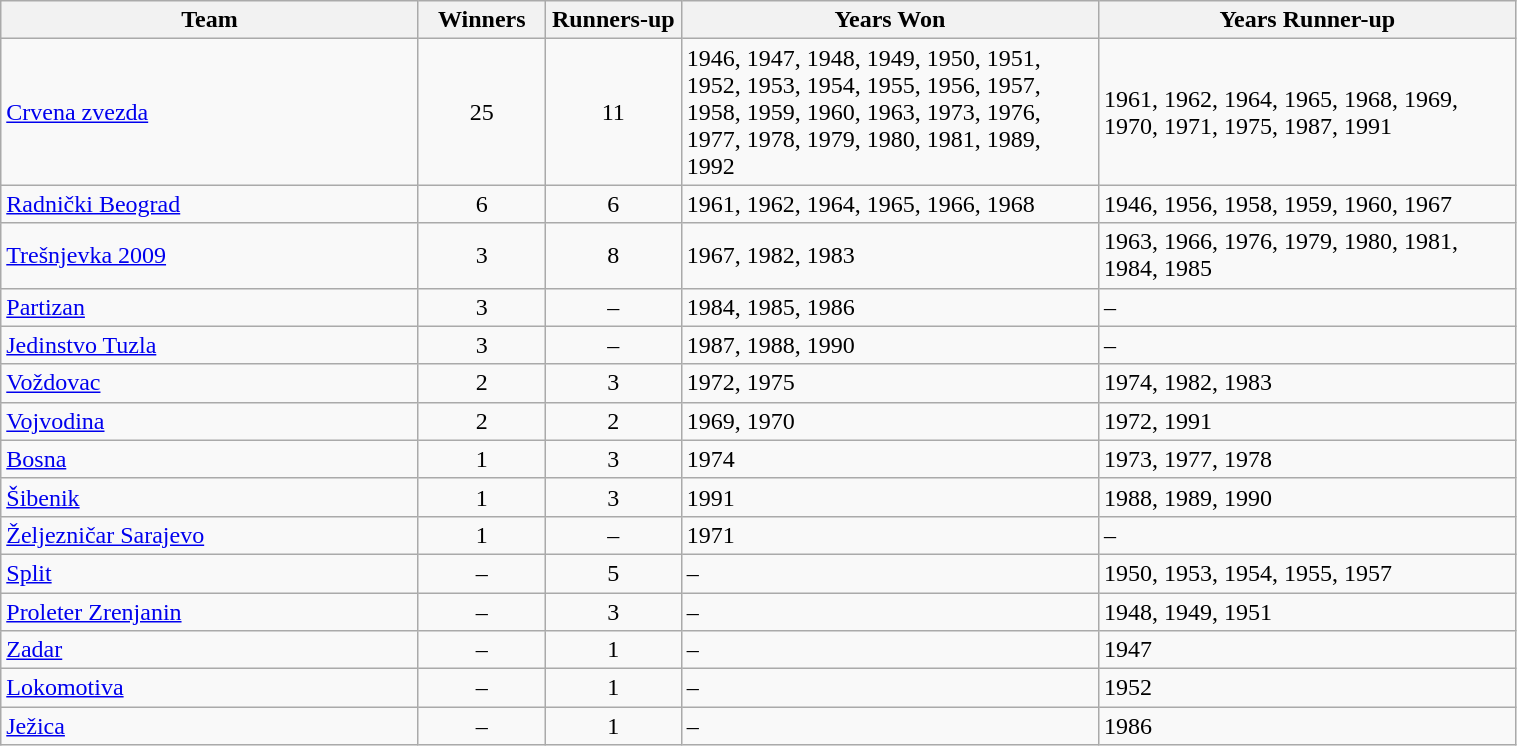<table class="wikitable" width=80%>
<tr>
<th width=20%>Team</th>
<th width=5%>Winners</th>
<th width=5%>Runners-up</th>
<th width=20%>Years Won</th>
<th width=20%>Years Runner-up</th>
</tr>
<tr>
<td><a href='#'>Crvena zvezda</a></td>
<td align=center>25</td>
<td align=center>11</td>
<td>1946, 1947, 1948, 1949, 1950, 1951, 1952, 1953, 1954, 1955, 1956, 1957, 1958, 1959, 1960, 1963, 1973, 1976, 1977, 1978, 1979, 1980, 1981, 1989, 1992</td>
<td>1961, 1962, 1964, 1965, 1968, 1969, 1970, 1971, 1975, 1987, 1991</td>
</tr>
<tr>
<td><a href='#'>Radnički Beograd</a></td>
<td align=center>6</td>
<td align=center>6</td>
<td>1961, 1962, 1964, 1965, 1966, 1968</td>
<td>1946, 1956, 1958, 1959, 1960, 1967</td>
</tr>
<tr>
<td><a href='#'>Trešnjevka 2009</a> </td>
<td align=center>3</td>
<td align=center>8</td>
<td>1967, 1982, 1983</td>
<td>1963, 1966, 1976, 1979, 1980, 1981, 1984, 1985</td>
</tr>
<tr>
<td><a href='#'>Partizan</a></td>
<td align=center>3</td>
<td align=center>–</td>
<td>1984, 1985, 1986</td>
<td>–</td>
</tr>
<tr>
<td><a href='#'>Jedinstvo Tuzla</a></td>
<td align=center>3</td>
<td align=center>–</td>
<td>1987, 1988, 1990</td>
<td>–</td>
</tr>
<tr>
<td><a href='#'>Voždovac</a></td>
<td align=center>2</td>
<td align=center>3</td>
<td>1972, 1975</td>
<td>1974, 1982, 1983</td>
</tr>
<tr>
<td><a href='#'>Vojvodina</a></td>
<td align=center>2</td>
<td align=center>2</td>
<td>1969, 1970</td>
<td>1972, 1991</td>
</tr>
<tr>
<td><a href='#'>Bosna</a></td>
<td align=center>1</td>
<td align=center>3</td>
<td>1974</td>
<td>1973, 1977, 1978</td>
</tr>
<tr>
<td><a href='#'>Šibenik</a></td>
<td align=center>1</td>
<td align=center>3</td>
<td>1991</td>
<td>1988, 1989, 1990</td>
</tr>
<tr>
<td><a href='#'>Željezničar Sarajevo</a></td>
<td align=center>1</td>
<td align=center>–</td>
<td>1971</td>
<td>–</td>
</tr>
<tr>
<td><a href='#'>Split</a></td>
<td align=center>–</td>
<td align=center>5</td>
<td>–</td>
<td>1950, 1953, 1954, 1955, 1957</td>
</tr>
<tr>
<td><a href='#'>Proleter Zrenjanin</a></td>
<td align=center>–</td>
<td align=center>3</td>
<td>–</td>
<td>1948, 1949, 1951</td>
</tr>
<tr>
<td><a href='#'>Zadar</a></td>
<td align=center>–</td>
<td align=center>1</td>
<td>–</td>
<td>1947</td>
</tr>
<tr>
<td><a href='#'>Lokomotiva</a></td>
<td align=center>–</td>
<td align=center>1</td>
<td>–</td>
<td>1952</td>
</tr>
<tr>
<td><a href='#'>Ježica</a></td>
<td align=center>–</td>
<td align=center>1</td>
<td>–</td>
<td>1986</td>
</tr>
</table>
